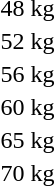<table>
<tr>
<td rowspan=2>48 kg</td>
<td rowspan=2></td>
<td rowspan=2></td>
<td></td>
</tr>
<tr>
<td></td>
</tr>
<tr>
<td rowspan=2>52 kg</td>
<td rowspan=2></td>
<td rowspan=2></td>
<td></td>
</tr>
<tr>
<td></td>
</tr>
<tr>
<td rowspan=2>56 kg</td>
<td rowspan=2></td>
<td rowspan=2></td>
<td></td>
</tr>
<tr>
<td></td>
</tr>
<tr>
<td rowspan=2>60 kg</td>
<td rowspan=2></td>
<td rowspan=2></td>
<td></td>
</tr>
<tr>
<td></td>
</tr>
<tr>
<td rowspan=2>65 kg</td>
<td rowspan=2></td>
<td rowspan=2></td>
<td></td>
</tr>
<tr>
<td></td>
</tr>
<tr>
<td rowspan=2>70 kg</td>
<td rowspan=2></td>
<td rowspan=2></td>
<td></td>
</tr>
<tr>
<td></td>
</tr>
</table>
